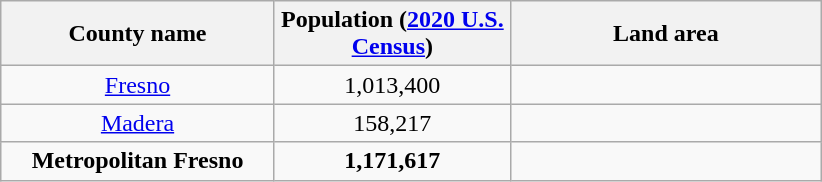<table class="wikitable sortable" style="text-align:center; font-size:100%;">
<tr>
<th width="175">County name</th>
<th width="150">Population (<a href='#'>2020 U.S. Census</a>)</th>
<th width="200">Land area</th>
</tr>
<tr>
<td><a href='#'>Fresno</a></td>
<td>1,013,400</td>
<td></td>
</tr>
<tr>
<td><a href='#'>Madera</a></td>
<td>158,217</td>
<td></td>
</tr>
<tr>
<td><strong>Metropolitan Fresno</strong></td>
<td><strong>1,171,617</strong></td>
<td><strong></strong></td>
</tr>
</table>
